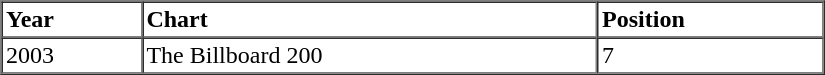<table border=1 cellspacing=0 cellpadding=2 width="550px">
<tr>
<th align="left">Year</th>
<th align="left">Chart</th>
<th align="left">Position</th>
</tr>
<tr>
<td align="left">2003</td>
<td align="left">The Billboard 200</td>
<td align="left">7</td>
</tr>
<tr>
</tr>
</table>
